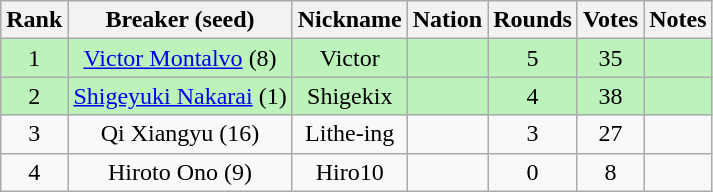<table class="wikitable sortable" style="text-align:center">
<tr>
<th>Rank</th>
<th>Breaker (seed)</th>
<th>Nickname</th>
<th>Nation</th>
<th>Rounds</th>
<th>Votes</th>
<th>Notes</th>
</tr>
<tr bgcolor=bbf3bb>
<td>1</td>
<td><a href='#'>Victor Montalvo</a> (8)</td>
<td>Victor</td>
<td></td>
<td>5</td>
<td>35</td>
<td></td>
</tr>
<tr bgcolor=bbf3bb>
<td>2</td>
<td><a href='#'>Shigeyuki Nakarai</a> (1)</td>
<td>Shigekix</td>
<td></td>
<td>4</td>
<td>38</td>
<td></td>
</tr>
<tr>
<td>3</td>
<td>Qi Xiangyu (16)</td>
<td>Lithe-ing</td>
<td></td>
<td>3</td>
<td>27</td>
<td></td>
</tr>
<tr>
<td>4</td>
<td>Hiroto Ono (9)</td>
<td>Hiro10</td>
<td></td>
<td>0</td>
<td>8</td>
<td></td>
</tr>
</table>
